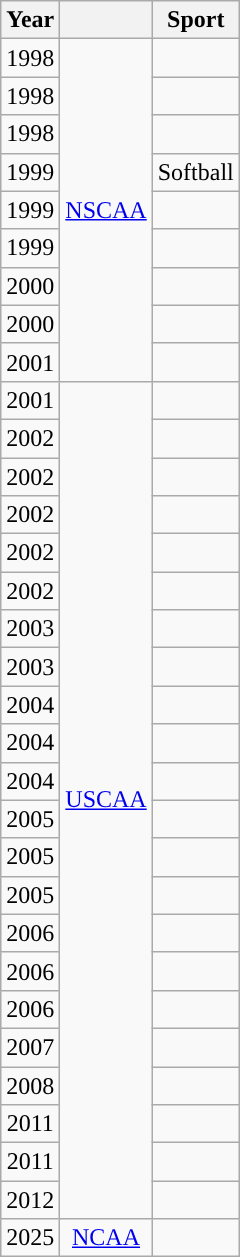<table class="wikitable sortable" style="text-align:center">
<tr>
<th>Year</th>
<th></th>
<th>Sport</th>
</tr>
<tr>
<td>1998</td>
<td rowspan="9"><a href='#'>NSCAA</a></td>
<td></td>
</tr>
<tr>
<td>1998</td>
<td></td>
</tr>
<tr>
<td>1998</td>
<td></td>
</tr>
<tr>
<td>1999</td>
<td>Softball</td>
</tr>
<tr>
<td>1999</td>
<td></td>
</tr>
<tr>
<td>1999</td>
<td></td>
</tr>
<tr>
<td>2000</td>
<td></td>
</tr>
<tr>
<td>2000</td>
<td></td>
</tr>
<tr>
<td>2001</td>
<td></td>
</tr>
<tr>
<td>2001</td>
<td rowspan="22"><a href='#'>USCAA</a></td>
<td></td>
</tr>
<tr>
<td>2002</td>
<td></td>
</tr>
<tr>
<td>2002</td>
<td></td>
</tr>
<tr>
<td>2002</td>
<td></td>
</tr>
<tr>
<td>2002</td>
<td></td>
</tr>
<tr>
<td>2002</td>
<td></td>
</tr>
<tr>
<td>2003</td>
<td></td>
</tr>
<tr>
<td>2003</td>
<td></td>
</tr>
<tr>
<td>2004</td>
<td></td>
</tr>
<tr>
<td>2004</td>
<td></td>
</tr>
<tr>
<td>2004</td>
<td></td>
</tr>
<tr>
<td>2005</td>
<td></td>
</tr>
<tr>
<td>2005</td>
<td></td>
</tr>
<tr>
<td>2005</td>
<td></td>
</tr>
<tr>
<td>2006</td>
<td></td>
</tr>
<tr>
<td>2006</td>
<td></td>
</tr>
<tr>
<td>2006</td>
<td></td>
</tr>
<tr>
<td>2007</td>
<td></td>
</tr>
<tr>
<td>2008</td>
<td></td>
</tr>
<tr>
<td>2011</td>
<td></td>
</tr>
<tr>
<td>2011</td>
<td></td>
</tr>
<tr>
<td>2012</td>
<td></td>
</tr>
<tr>
<td>2025</td>
<td rowspan=1><a href='#'>NCAA</a></td>
<td></td>
</tr>
</table>
